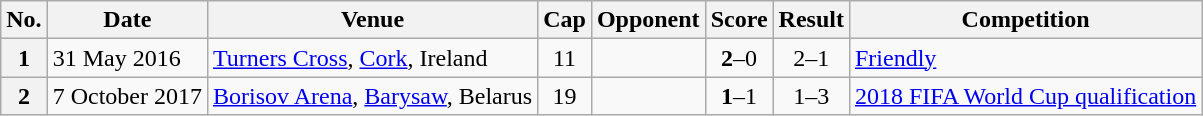<table class="wikitable sortable plainrowheaders">
<tr>
<th scope=col>No.</th>
<th scope=col data-sort-type=date>Date</th>
<th scope=col>Venue</th>
<th scope=col>Cap</th>
<th scope=col>Opponent</th>
<th scope=col>Score</th>
<th scope=col>Result</th>
<th scope=col>Competition</th>
</tr>
<tr>
<th scope=row>1</th>
<td>31 May 2016</td>
<td><a href='#'>Turners Cross</a>, <a href='#'>Cork</a>, Ireland</td>
<td align=center>11</td>
<td></td>
<td align=center><strong>2</strong>–0</td>
<td align=center>2–1</td>
<td><a href='#'>Friendly</a></td>
</tr>
<tr>
<th scope=row>2</th>
<td>7 October 2017</td>
<td><a href='#'>Borisov Arena</a>, <a href='#'>Barysaw</a>, Belarus</td>
<td align=center>19</td>
<td></td>
<td align=center><strong>1</strong>–1</td>
<td align=center>1–3</td>
<td><a href='#'>2018 FIFA World Cup qualification</a></td>
</tr>
</table>
